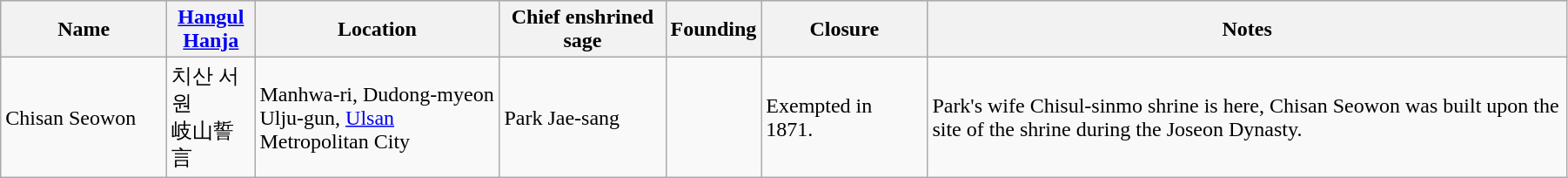<table class="wikitable sortable" width="95%">
<tr bgcolor="pink">
<th width="120px">Name</th>
<th width="60px"><a href='#'>Hangul</a><br><a href='#'>Hanja</a></th>
<th width="180px">Location</th>
<th width="120px">Chief enshrined sage</th>
<th width="60px">Founding</th>
<th width="120px">Closure</th>
<th>Notes</th>
</tr>
<tr>
<td>Chisan Seowon</td>
<td>치산 서원<br>岐山誓言</td>
<td>Manhwa-ri, Dudong-myeon Ulju-gun, <a href='#'>Ulsan</a> Metropolitan City</td>
<td>Park Jae-sang</td>
<td></td>
<td>Exempted in 1871.</td>
<td>Park's wife Chisul-sinmo shrine is here, Chisan Seowon was built upon the site of the shrine during the Joseon Dynasty.</td>
</tr>
</table>
